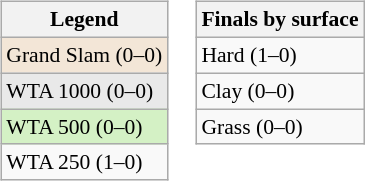<table>
<tr valign=top>
<td><br><table class="wikitable" style=font-size:90%>
<tr>
<th>Legend</th>
</tr>
<tr>
<td bgcolor="#f3e6d7">Grand Slam (0–0)</td>
</tr>
<tr>
<td bgcolor="#e9e9e9">WTA 1000 (0–0)</td>
</tr>
<tr>
<td bgcolor="#d4f1c5">WTA 500 (0–0)</td>
</tr>
<tr>
<td>WTA 250 (1–0)</td>
</tr>
</table>
</td>
<td><br><table class="wikitable" style=font-size:90%>
<tr>
<th>Finals by surface</th>
</tr>
<tr>
<td>Hard (1–0)</td>
</tr>
<tr>
<td>Clay (0–0)</td>
</tr>
<tr>
<td>Grass (0–0)</td>
</tr>
</table>
</td>
</tr>
</table>
